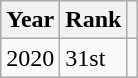<table class="wikitable">
<tr>
<th>Year</th>
<th>Rank</th>
<th></th>
</tr>
<tr>
<td>2020</td>
<td>31st</td>
<td style="text-align:center"></td>
</tr>
</table>
